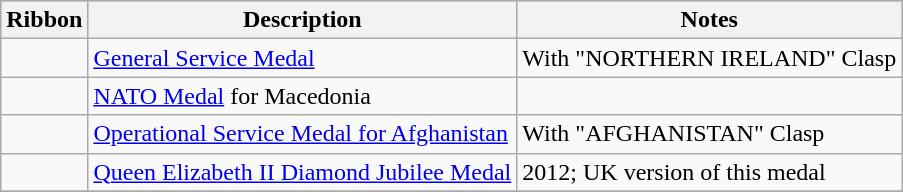<table class="wikitable">
<tr style="background:silver;">
<th>Ribbon</th>
<th>Description</th>
<th colspan="2">Notes</th>
</tr>
<tr>
<td></td>
<td><a href='#'>General Service Medal</a></td>
<td>With "NORTHERN IRELAND" Clasp</td>
</tr>
<tr>
<td></td>
<td><a href='#'>NATO Medal</a> for Macedonia</td>
<td></td>
</tr>
<tr>
<td></td>
<td><a href='#'>Operational Service Medal for Afghanistan</a></td>
<td>With "AFGHANISTAN" Clasp</td>
</tr>
<tr>
<td></td>
<td><a href='#'>Queen Elizabeth II Diamond Jubilee Medal</a></td>
<td>2012; UK version of this medal</td>
</tr>
<tr>
</tr>
</table>
